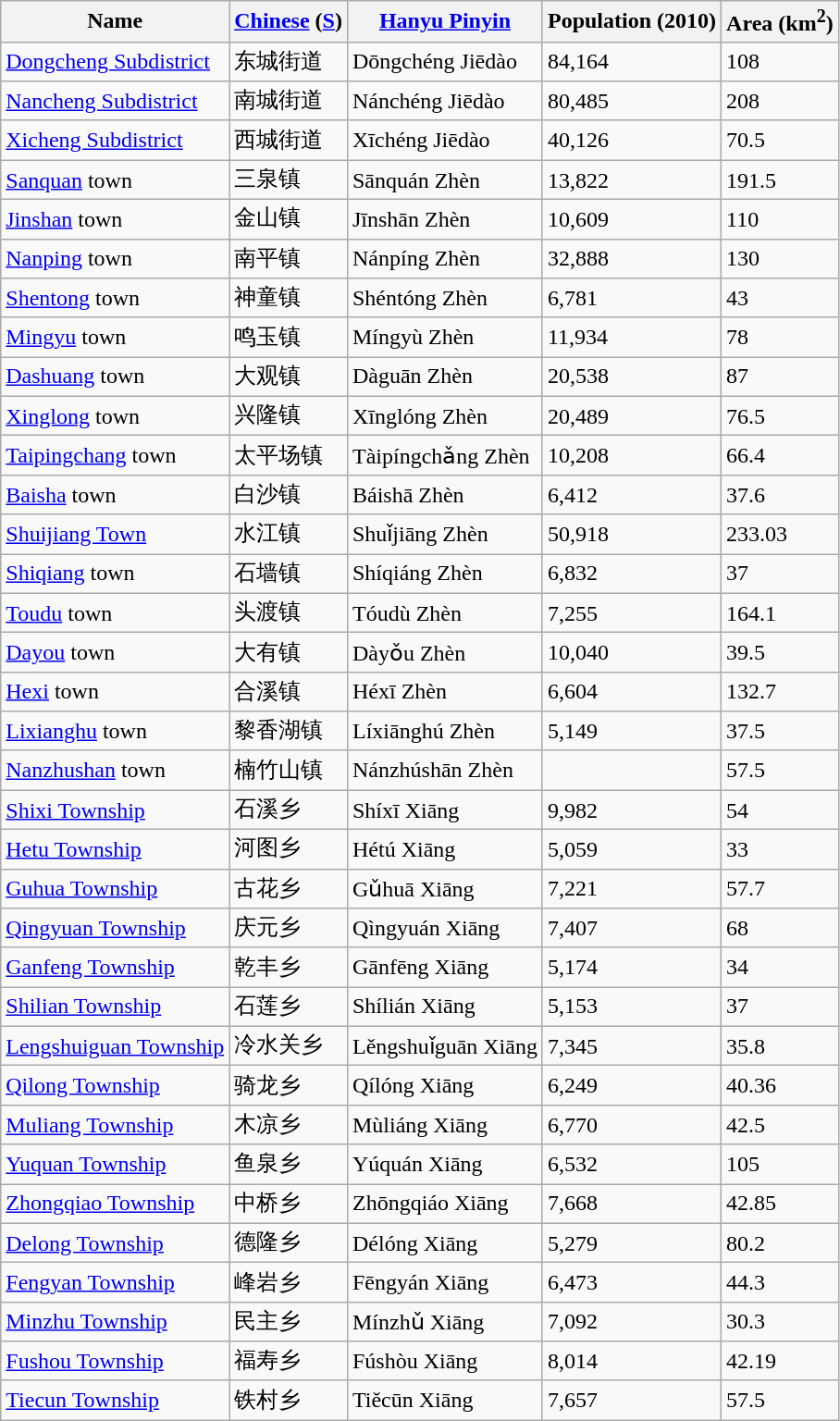<table class="wikitable">
<tr>
<th>Name</th>
<th><a href='#'>Chinese</a> (<a href='#'>S</a>)</th>
<th><a href='#'>Hanyu Pinyin</a></th>
<th>Population (2010)</th>
<th>Area (km<sup>2</sup>)</th>
</tr>
<tr>
<td><a href='#'>Dongcheng Subdistrict</a></td>
<td>东城街道</td>
<td>Dōngchéng Jiēdào</td>
<td>84,164</td>
<td>108</td>
</tr>
<tr>
<td><a href='#'>Nancheng Subdistrict</a></td>
<td>南城街道</td>
<td>Nánchéng Jiēdào</td>
<td>80,485</td>
<td>208</td>
</tr>
<tr>
<td><a href='#'>Xicheng Subdistrict</a></td>
<td>西城街道</td>
<td>Xīchéng Jiēdào</td>
<td>40,126</td>
<td>70.5</td>
</tr>
<tr>
<td><a href='#'>Sanquan</a> town</td>
<td>三泉镇</td>
<td>Sānquán Zhèn</td>
<td>13,822</td>
<td>191.5</td>
</tr>
<tr>
<td><a href='#'>Jinshan</a> town</td>
<td>金山镇</td>
<td>Jīnshān Zhèn</td>
<td>10,609</td>
<td>110</td>
</tr>
<tr>
<td><a href='#'>Nanping</a> town</td>
<td>南平镇</td>
<td>Nánpíng Zhèn</td>
<td>32,888</td>
<td>130</td>
</tr>
<tr>
<td><a href='#'>Shentong</a> town</td>
<td>神童镇</td>
<td>Shéntóng Zhèn</td>
<td>6,781</td>
<td>43</td>
</tr>
<tr>
<td><a href='#'>Mingyu</a> town</td>
<td>鸣玉镇</td>
<td>Míngyù Zhèn</td>
<td>11,934</td>
<td>78</td>
</tr>
<tr>
<td><a href='#'>Dashuang</a> town</td>
<td>大观镇</td>
<td>Dàguān Zhèn</td>
<td>20,538</td>
<td>87</td>
</tr>
<tr>
<td><a href='#'>Xinglong</a> town</td>
<td>兴隆镇</td>
<td>Xīnglóng Zhèn</td>
<td>20,489</td>
<td>76.5</td>
</tr>
<tr>
<td><a href='#'>Taipingchang</a> town</td>
<td>太平场镇</td>
<td>Tàipíngchǎng Zhèn</td>
<td>10,208</td>
<td>66.4</td>
</tr>
<tr>
<td><a href='#'>Baisha</a> town</td>
<td>白沙镇</td>
<td>Báishā Zhèn</td>
<td>6,412</td>
<td>37.6</td>
</tr>
<tr>
<td><a href='#'>Shuijiang Town</a></td>
<td>水江镇</td>
<td>Shuǐjiāng Zhèn</td>
<td>50,918</td>
<td>233.03</td>
</tr>
<tr>
<td><a href='#'>Shiqiang</a> town</td>
<td>石墙镇</td>
<td>Shíqiáng Zhèn</td>
<td>6,832</td>
<td>37</td>
</tr>
<tr>
<td><a href='#'>Toudu</a> town</td>
<td>头渡镇</td>
<td>Tóudù Zhèn</td>
<td>7,255</td>
<td>164.1</td>
</tr>
<tr>
<td><a href='#'>Dayou</a> town</td>
<td>大有镇</td>
<td>Dàyǒu Zhèn</td>
<td>10,040</td>
<td>39.5</td>
</tr>
<tr>
<td><a href='#'>Hexi</a> town</td>
<td>合溪镇</td>
<td>Héxī Zhèn</td>
<td>6,604</td>
<td>132.7</td>
</tr>
<tr>
<td><a href='#'>Lixianghu</a> town</td>
<td>黎香湖镇</td>
<td>Líxiānghú Zhèn</td>
<td>5,149</td>
<td>37.5</td>
</tr>
<tr>
<td><a href='#'>Nanzhushan</a> town</td>
<td>楠竹山镇</td>
<td>Nánzhúshān Zhèn</td>
<td></td>
<td>57.5</td>
</tr>
<tr>
<td><a href='#'>Shixi Township</a></td>
<td>石溪乡</td>
<td>Shíxī Xiāng</td>
<td>9,982</td>
<td>54</td>
</tr>
<tr>
<td><a href='#'>Hetu Township</a></td>
<td>河图乡</td>
<td>Hétú Xiāng</td>
<td>5,059</td>
<td>33</td>
</tr>
<tr>
<td><a href='#'>Guhua Township</a></td>
<td>古花乡</td>
<td>Gǔhuā Xiāng</td>
<td>7,221</td>
<td>57.7</td>
</tr>
<tr>
<td><a href='#'>Qingyuan Township</a></td>
<td>庆元乡</td>
<td>Qìngyuán Xiāng</td>
<td>7,407</td>
<td>68</td>
</tr>
<tr>
<td><a href='#'>Ganfeng Township</a></td>
<td>乾丰乡</td>
<td>Gānfēng Xiāng</td>
<td>5,174</td>
<td>34</td>
</tr>
<tr>
<td><a href='#'>Shilian Township</a></td>
<td>石莲乡</td>
<td>Shílián Xiāng</td>
<td>5,153</td>
<td>37</td>
</tr>
<tr>
<td><a href='#'>Lengshuiguan Township</a></td>
<td>冷水关乡</td>
<td>Lěngshuǐguān Xiāng</td>
<td>7,345</td>
<td>35.8</td>
</tr>
<tr>
<td><a href='#'>Qilong Township</a></td>
<td>骑龙乡</td>
<td>Qílóng Xiāng</td>
<td>6,249</td>
<td>40.36</td>
</tr>
<tr>
<td><a href='#'>Muliang Township</a></td>
<td>木凉乡</td>
<td>Mùliáng Xiāng</td>
<td>6,770</td>
<td>42.5</td>
</tr>
<tr>
<td><a href='#'>Yuquan Township</a></td>
<td>鱼泉乡</td>
<td>Yúquán Xiāng</td>
<td>6,532</td>
<td>105</td>
</tr>
<tr>
<td><a href='#'>Zhongqiao Township</a></td>
<td>中桥乡</td>
<td>Zhōngqiáo Xiāng</td>
<td>7,668</td>
<td>42.85</td>
</tr>
<tr>
<td><a href='#'>Delong Township</a></td>
<td>德隆乡</td>
<td>Délóng Xiāng</td>
<td>5,279</td>
<td>80.2</td>
</tr>
<tr>
<td><a href='#'>Fengyan Township</a></td>
<td>峰岩乡</td>
<td>Fēngyán Xiāng</td>
<td>6,473</td>
<td>44.3</td>
</tr>
<tr>
<td><a href='#'>Minzhu Township</a></td>
<td>民主乡</td>
<td>Mínzhǔ Xiāng</td>
<td>7,092</td>
<td>30.3</td>
</tr>
<tr>
<td><a href='#'>Fushou Township</a></td>
<td>福寿乡</td>
<td>Fúshòu Xiāng</td>
<td>8,014</td>
<td>42.19</td>
</tr>
<tr>
<td><a href='#'>Tiecun Township</a></td>
<td>铁村乡</td>
<td>Tiěcūn Xiāng</td>
<td>7,657</td>
<td>57.5</td>
</tr>
</table>
